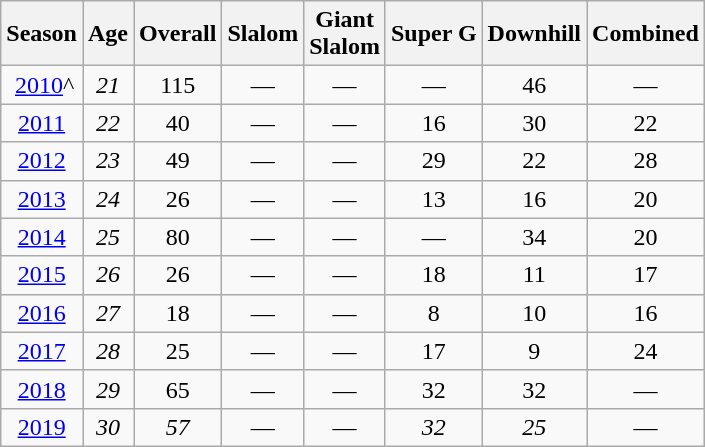<table class=wikitable style="text-align:center">
<tr>
<th>Season</th>
<th>Age</th>
<th>Overall</th>
<th>Slalom</th>
<th>Giant<br>Slalom</th>
<th>Super G</th>
<th>Downhill</th>
<th>Combined</th>
</tr>
<tr>
<td> <a href='#'>2010</a>^</td>
<td><em>21</em></td>
<td>115</td>
<td>—</td>
<td>—</td>
<td>—</td>
<td>46</td>
<td>—</td>
</tr>
<tr>
<td><a href='#'>2011</a></td>
<td><em>22</em></td>
<td>40</td>
<td>—</td>
<td>—</td>
<td>16</td>
<td>30</td>
<td>22</td>
</tr>
<tr>
<td><a href='#'>2012</a></td>
<td><em>23</em></td>
<td>49</td>
<td>—</td>
<td>—</td>
<td>29</td>
<td>22</td>
<td>28</td>
</tr>
<tr>
<td><a href='#'>2013</a></td>
<td><em>24</em></td>
<td>26</td>
<td>—</td>
<td>—</td>
<td>13</td>
<td>16</td>
<td>20</td>
</tr>
<tr>
<td><a href='#'>2014</a></td>
<td><em>25</em></td>
<td>80</td>
<td>—</td>
<td>—</td>
<td>—</td>
<td>34</td>
<td>20</td>
</tr>
<tr>
<td><a href='#'>2015</a></td>
<td><em>26</em></td>
<td>26</td>
<td>—</td>
<td>—</td>
<td>18</td>
<td>11</td>
<td>17</td>
</tr>
<tr>
<td><a href='#'>2016</a></td>
<td><em>27</em></td>
<td>18</td>
<td>—</td>
<td>—</td>
<td>8</td>
<td>10</td>
<td>16</td>
</tr>
<tr>
<td><a href='#'>2017</a></td>
<td><em>28</em></td>
<td>25</td>
<td>—</td>
<td>—</td>
<td>17</td>
<td>9</td>
<td>24</td>
</tr>
<tr>
<td><a href='#'>2018</a></td>
<td><em>29</em></td>
<td>65</td>
<td>—</td>
<td>—</td>
<td>32</td>
<td>32</td>
<td>—</td>
</tr>
<tr>
<td><a href='#'>2019</a></td>
<td><em>30</em></td>
<td><em>57</em></td>
<td>—</td>
<td>—</td>
<td><em>32</em></td>
<td><em>25</em></td>
<td>—</td>
</tr>
</table>
